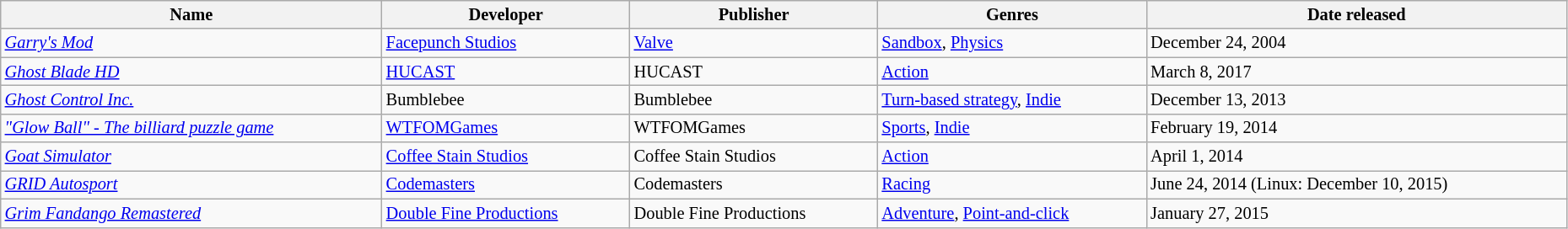<table class="wikitable sortable" style="font-size:85%; width:98%">
<tr>
<th>Name</th>
<th>Developer</th>
<th>Publisher</th>
<th>Genres</th>
<th>Date released</th>
</tr>
<tr>
<td><em><a href='#'>Garry's Mod</a></em></td>
<td><a href='#'>Facepunch Studios</a></td>
<td><a href='#'>Valve</a></td>
<td><a href='#'>Sandbox</a>, <a href='#'>Physics</a></td>
<td>December 24, 2004</td>
</tr>
<tr>
<td><em><a href='#'>Ghost Blade HD</a></em></td>
<td><a href='#'>HUCAST</a></td>
<td>HUCAST</td>
<td><a href='#'>Action</a></td>
<td>March 8, 2017</td>
</tr>
<tr>
<td><em><a href='#'>Ghost Control Inc.</a></em></td>
<td>Bumblebee</td>
<td>Bumblebee</td>
<td><a href='#'>Turn-based strategy</a>, <a href='#'>Indie</a></td>
<td>December 13, 2013</td>
</tr>
<tr>
<td><em><a href='#'>"Glow Ball" - The billiard puzzle game</a></em></td>
<td><a href='#'>WTFOMGames</a></td>
<td>WTFOMGames</td>
<td><a href='#'>Sports</a>, <a href='#'>Indie</a></td>
<td>February 19, 2014</td>
</tr>
<tr>
<td><em><a href='#'>Goat Simulator</a></em></td>
<td><a href='#'>Coffee Stain Studios</a></td>
<td>Coffee Stain Studios</td>
<td><a href='#'>Action</a></td>
<td>April 1, 2014</td>
</tr>
<tr>
<td><em><a href='#'>GRID Autosport</a></em></td>
<td><a href='#'>Codemasters</a></td>
<td>Codemasters</td>
<td><a href='#'>Racing</a></td>
<td>June 24, 2014 (Linux: December 10, 2015)</td>
</tr>
<tr>
<td><em><a href='#'>Grim Fandango Remastered</a></em></td>
<td><a href='#'>Double Fine Productions</a></td>
<td>Double Fine Productions</td>
<td><a href='#'>Adventure</a>, <a href='#'>Point-and-click</a></td>
<td>January 27, 2015</td>
</tr>
</table>
